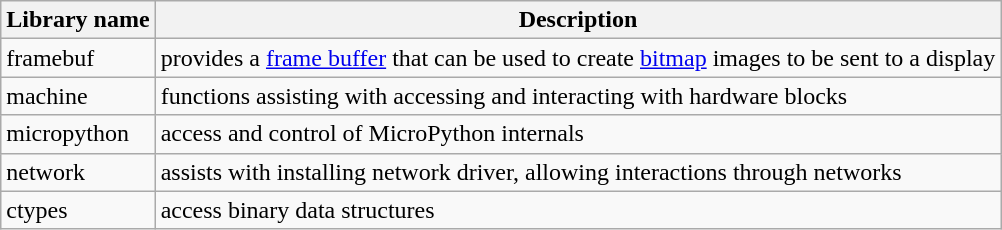<table class="wikitable">
<tr>
<th>Library name</th>
<th>Description</th>
</tr>
<tr>
<td>framebuf</td>
<td>provides a <a href='#'>frame buffer</a> that can be used to create <a href='#'>bitmap</a> images to be sent to a display</td>
</tr>
<tr>
<td>machine</td>
<td>functions assisting with accessing and interacting with hardware blocks</td>
</tr>
<tr>
<td>micropython</td>
<td>access and control of MicroPython internals</td>
</tr>
<tr>
<td>network</td>
<td>assists with installing network driver, allowing interactions through networks</td>
</tr>
<tr>
<td>ctypes</td>
<td>access binary data structures</td>
</tr>
</table>
